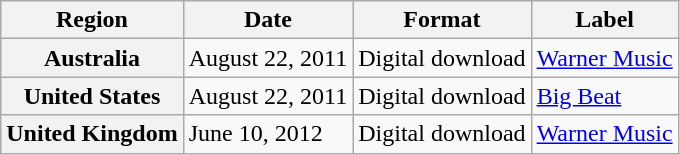<table class="wikitable plainrowheaders">
<tr>
<th>Region</th>
<th>Date</th>
<th>Format</th>
<th>Label</th>
</tr>
<tr>
<th scope="row">Australia</th>
<td>August 22, 2011</td>
<td>Digital download</td>
<td><a href='#'>Warner Music</a></td>
</tr>
<tr>
<th scope="row">United States</th>
<td>August 22, 2011</td>
<td>Digital download</td>
<td><a href='#'>Big Beat</a></td>
</tr>
<tr>
<th scope="row">United Kingdom</th>
<td>June 10, 2012</td>
<td>Digital download</td>
<td><a href='#'>Warner Music</a></td>
</tr>
</table>
